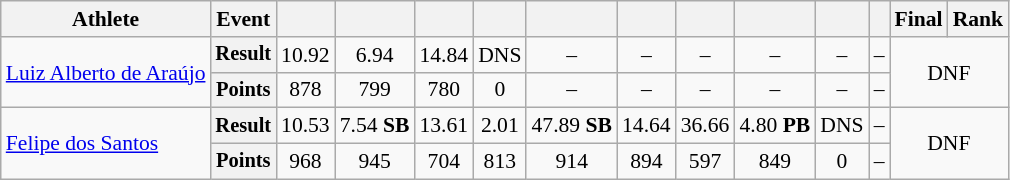<table class="wikitable" style="font-size:90%">
<tr>
<th>Athlete</th>
<th>Event</th>
<th></th>
<th></th>
<th></th>
<th></th>
<th></th>
<th></th>
<th></th>
<th></th>
<th></th>
<th></th>
<th>Final</th>
<th>Rank</th>
</tr>
<tr style=text-align:center>
<td rowspan=2 style=text-align:left><a href='#'>Luiz Alberto de Araújo</a></td>
<th style="font-size:95%">Result</th>
<td>10.92</td>
<td>6.94</td>
<td>14.84</td>
<td>DNS</td>
<td>–</td>
<td>–</td>
<td>–</td>
<td>–</td>
<td>–</td>
<td>–</td>
<td rowspan=2 colspan=2>DNF</td>
</tr>
<tr style=text-align:center>
<th style="font-size:95%">Points</th>
<td>878</td>
<td>799</td>
<td>780</td>
<td>0</td>
<td>–</td>
<td>–</td>
<td>–</td>
<td>–</td>
<td>–</td>
<td>–</td>
</tr>
<tr style=text-align:center>
<td rowspan=2 style=text-align:left><a href='#'>Felipe dos Santos</a></td>
<th style="font-size:95%">Result</th>
<td>10.53</td>
<td>7.54 <strong>SB</strong></td>
<td>13.61</td>
<td>2.01</td>
<td>47.89 <strong>SB</strong></td>
<td>14.64</td>
<td>36.66</td>
<td>4.80  <strong>PB</strong></td>
<td>DNS</td>
<td>–</td>
<td rowspan=2 colspan=2>DNF</td>
</tr>
<tr style=text-align:center>
<th style="font-size:95%">Points</th>
<td>968</td>
<td>945</td>
<td>704</td>
<td>813</td>
<td>914</td>
<td>894</td>
<td>597</td>
<td>849</td>
<td>0</td>
<td>–</td>
</tr>
</table>
